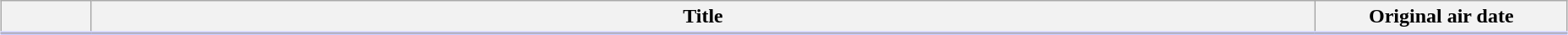<table class="wikitable" style="width:98%; margin:auto; background:#FFF;">
<tr style="border-bottom: 3px solid #CCF;">
<th style="width:4em;"></th>
<th>Title</th>
<th style="width:12em;">Original air date</th>
</tr>
<tr>
</tr>
</table>
